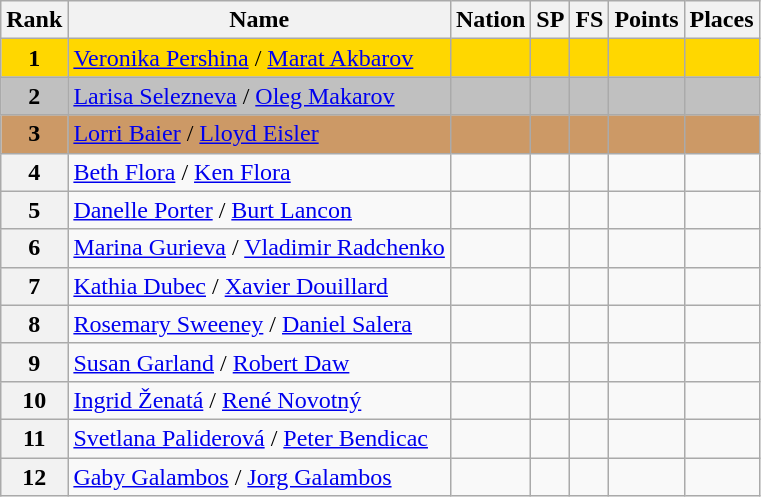<table class="wikitable">
<tr>
<th>Rank</th>
<th>Name</th>
<th>Nation</th>
<th>SP</th>
<th>FS</th>
<th>Points</th>
<th>Places</th>
</tr>
<tr bgcolor=gold>
<td align=center><strong>1</strong></td>
<td><a href='#'>Veronika Pershina</a> / <a href='#'>Marat Akbarov</a></td>
<td></td>
<td></td>
<td></td>
<td></td>
<td></td>
</tr>
<tr bgcolor=silver>
<td align=center><strong>2</strong></td>
<td><a href='#'>Larisa Selezneva</a> / <a href='#'>Oleg Makarov</a></td>
<td></td>
<td></td>
<td></td>
<td></td>
<td></td>
</tr>
<tr bgcolor=cc9966>
<td align=center><strong>3</strong></td>
<td><a href='#'>Lorri Baier</a> / <a href='#'>Lloyd Eisler</a></td>
<td></td>
<td></td>
<td></td>
<td></td>
<td></td>
</tr>
<tr>
<th>4</th>
<td><a href='#'>Beth Flora</a> / <a href='#'>Ken Flora</a></td>
<td></td>
<td></td>
<td></td>
<td></td>
<td></td>
</tr>
<tr>
<th>5</th>
<td><a href='#'>Danelle Porter</a> / <a href='#'>Burt Lancon</a></td>
<td></td>
<td></td>
<td></td>
<td></td>
<td></td>
</tr>
<tr>
<th>6</th>
<td><a href='#'>Marina Gurieva</a> / <a href='#'>Vladimir Radchenko</a></td>
<td></td>
<td></td>
<td></td>
<td></td>
<td></td>
</tr>
<tr>
<th>7</th>
<td><a href='#'>Kathia Dubec</a> / <a href='#'>Xavier Douillard</a></td>
<td></td>
<td></td>
<td></td>
<td></td>
<td></td>
</tr>
<tr>
<th>8</th>
<td><a href='#'>Rosemary Sweeney</a> / <a href='#'>Daniel Salera</a></td>
<td></td>
<td></td>
<td></td>
<td></td>
<td></td>
</tr>
<tr>
<th>9</th>
<td><a href='#'>Susan Garland</a> / <a href='#'>Robert Daw</a></td>
<td></td>
<td></td>
<td></td>
<td></td>
<td></td>
</tr>
<tr>
<th>10</th>
<td><a href='#'>Ingrid Ženatá</a> / <a href='#'>René Novotný</a></td>
<td></td>
<td></td>
<td></td>
<td></td>
<td></td>
</tr>
<tr>
<th>11</th>
<td><a href='#'>Svetlana Paliderová</a> / <a href='#'>Peter Bendicac</a></td>
<td></td>
<td></td>
<td></td>
<td></td>
<td></td>
</tr>
<tr>
<th>12</th>
<td><a href='#'>Gaby Galambos</a> / <a href='#'>Jorg Galambos</a></td>
<td></td>
<td></td>
<td></td>
<td></td>
<td></td>
</tr>
</table>
